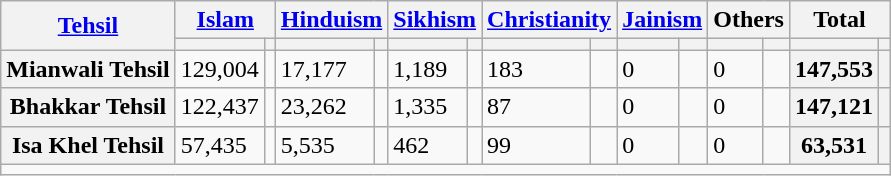<table class="wikitable sortable">
<tr>
<th rowspan="2"><a href='#'>Tehsil</a></th>
<th colspan="2"><a href='#'>Islam</a> </th>
<th colspan="2"><a href='#'>Hinduism</a> </th>
<th colspan="2"><a href='#'>Sikhism</a> </th>
<th colspan="2"><a href='#'>Christianity</a> </th>
<th colspan="2"><a href='#'>Jainism</a> </th>
<th colspan="2">Others</th>
<th colspan="2">Total</th>
</tr>
<tr>
<th><a href='#'></a></th>
<th></th>
<th></th>
<th></th>
<th></th>
<th></th>
<th></th>
<th></th>
<th></th>
<th></th>
<th></th>
<th></th>
<th></th>
<th></th>
</tr>
<tr>
<th>Mianwali Tehsil</th>
<td>129,004</td>
<td></td>
<td>17,177</td>
<td></td>
<td>1,189</td>
<td></td>
<td>183</td>
<td></td>
<td>0</td>
<td></td>
<td>0</td>
<td></td>
<th>147,553</th>
<th></th>
</tr>
<tr>
<th>Bhakkar Tehsil</th>
<td>122,437</td>
<td></td>
<td>23,262</td>
<td></td>
<td>1,335</td>
<td></td>
<td>87</td>
<td></td>
<td>0</td>
<td></td>
<td>0</td>
<td></td>
<th>147,121</th>
<th></th>
</tr>
<tr>
<th>Isa Khel Tehsil</th>
<td>57,435</td>
<td></td>
<td>5,535</td>
<td></td>
<td>462</td>
<td></td>
<td>99</td>
<td></td>
<td>0</td>
<td></td>
<td>0</td>
<td></td>
<th>63,531</th>
<th></th>
</tr>
<tr class="sortbottom">
<td colspan="15"></td>
</tr>
</table>
